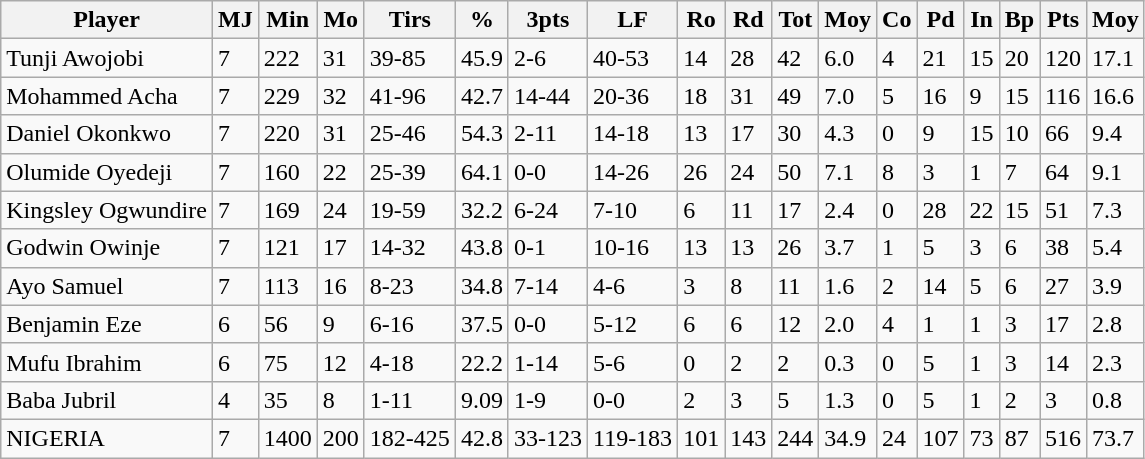<table class="wikitable">
<tr>
<th>Player</th>
<th>MJ</th>
<th>Min</th>
<th>Mo</th>
<th>Tirs</th>
<th>%</th>
<th>3pts</th>
<th>LF</th>
<th>Ro</th>
<th>Rd</th>
<th>Tot</th>
<th>Moy</th>
<th>Co</th>
<th>Pd</th>
<th>In</th>
<th>Bp</th>
<th>Pts</th>
<th>Moy</th>
</tr>
<tr>
<td>Tunji Awojobi</td>
<td>7</td>
<td>222</td>
<td>31</td>
<td>39-85</td>
<td>45.9</td>
<td>2-6</td>
<td>40-53</td>
<td>14</td>
<td>28</td>
<td>42</td>
<td>6.0</td>
<td>4</td>
<td>21</td>
<td>15</td>
<td>20</td>
<td>120</td>
<td>17.1</td>
</tr>
<tr>
<td>Mohammed Acha</td>
<td>7</td>
<td>229</td>
<td>32</td>
<td>41-96</td>
<td>42.7</td>
<td>14-44</td>
<td>20-36</td>
<td>18</td>
<td>31</td>
<td>49</td>
<td>7.0</td>
<td>5</td>
<td>16</td>
<td>9</td>
<td>15</td>
<td>116</td>
<td>16.6</td>
</tr>
<tr>
<td>Daniel Okonkwo</td>
<td>7</td>
<td>220</td>
<td>31</td>
<td>25-46</td>
<td>54.3</td>
<td>2-11</td>
<td>14-18</td>
<td>13</td>
<td>17</td>
<td>30</td>
<td>4.3</td>
<td>0</td>
<td>9</td>
<td>15</td>
<td>10</td>
<td>66</td>
<td>9.4</td>
</tr>
<tr>
<td>Olumide Oyedeji</td>
<td>7</td>
<td>160</td>
<td>22</td>
<td>25-39</td>
<td>64.1</td>
<td>0-0</td>
<td>14-26</td>
<td>26</td>
<td>24</td>
<td>50</td>
<td>7.1</td>
<td>8</td>
<td>3</td>
<td>1</td>
<td>7</td>
<td>64</td>
<td>9.1</td>
</tr>
<tr>
<td>Kingsley Ogwundire</td>
<td>7</td>
<td>169</td>
<td>24</td>
<td>19-59</td>
<td>32.2</td>
<td>6-24</td>
<td>7-10</td>
<td>6</td>
<td>11</td>
<td>17</td>
<td>2.4</td>
<td>0</td>
<td>28</td>
<td>22</td>
<td>15</td>
<td>51</td>
<td>7.3</td>
</tr>
<tr>
<td>Godwin Owinje</td>
<td>7</td>
<td>121</td>
<td>17</td>
<td>14-32</td>
<td>43.8</td>
<td>0-1</td>
<td>10-16</td>
<td>13</td>
<td>13</td>
<td>26</td>
<td>3.7</td>
<td>1</td>
<td>5</td>
<td>3</td>
<td>6</td>
<td>38</td>
<td>5.4</td>
</tr>
<tr>
<td>Ayo Samuel</td>
<td>7</td>
<td>113</td>
<td>16</td>
<td>8-23</td>
<td>34.8</td>
<td>7-14</td>
<td>4-6</td>
<td>3</td>
<td>8</td>
<td>11</td>
<td>1.6</td>
<td>2</td>
<td>14</td>
<td>5</td>
<td>6</td>
<td>27</td>
<td>3.9</td>
</tr>
<tr>
<td>Benjamin Eze</td>
<td>6</td>
<td>56</td>
<td>9</td>
<td>6-16</td>
<td>37.5</td>
<td>0-0</td>
<td>5-12</td>
<td>6</td>
<td>6</td>
<td>12</td>
<td>2.0</td>
<td>4</td>
<td>1</td>
<td>1</td>
<td>3</td>
<td>17</td>
<td>2.8</td>
</tr>
<tr>
<td>Mufu Ibrahim</td>
<td>6</td>
<td>75</td>
<td>12</td>
<td>4-18</td>
<td>22.2</td>
<td>1-14</td>
<td>5-6</td>
<td>0</td>
<td>2</td>
<td>2</td>
<td>0.3</td>
<td>0</td>
<td>5</td>
<td>1</td>
<td>3</td>
<td>14</td>
<td>2.3</td>
</tr>
<tr>
<td>Baba Jubril</td>
<td>4</td>
<td>35</td>
<td>8</td>
<td>1-11</td>
<td>9.09</td>
<td>1-9</td>
<td>0-0</td>
<td>2</td>
<td>3</td>
<td>5</td>
<td>1.3</td>
<td>0</td>
<td>5</td>
<td>1</td>
<td>2</td>
<td>3</td>
<td>0.8</td>
</tr>
<tr>
<td>NIGERIA</td>
<td>7</td>
<td>1400</td>
<td>200</td>
<td>182-425</td>
<td>42.8</td>
<td>33-123</td>
<td>119-183</td>
<td>101</td>
<td>143</td>
<td>244</td>
<td>34.9</td>
<td>24</td>
<td>107</td>
<td>73</td>
<td>87</td>
<td>516</td>
<td>73.7</td>
</tr>
</table>
